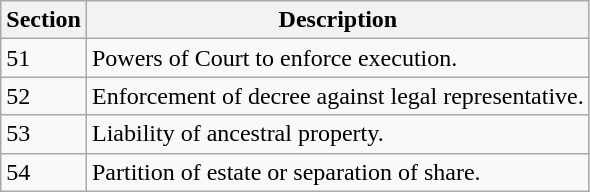<table class="wikitable">
<tr>
<th>Section</th>
<th>Description</th>
</tr>
<tr>
<td>51</td>
<td>Powers of Court to enforce execution.</td>
</tr>
<tr>
<td>52</td>
<td>Enforcement of decree against legal representative.</td>
</tr>
<tr>
<td>53</td>
<td>Liability of ancestral property.</td>
</tr>
<tr>
<td>54</td>
<td>Partition of estate or separation of share.</td>
</tr>
</table>
